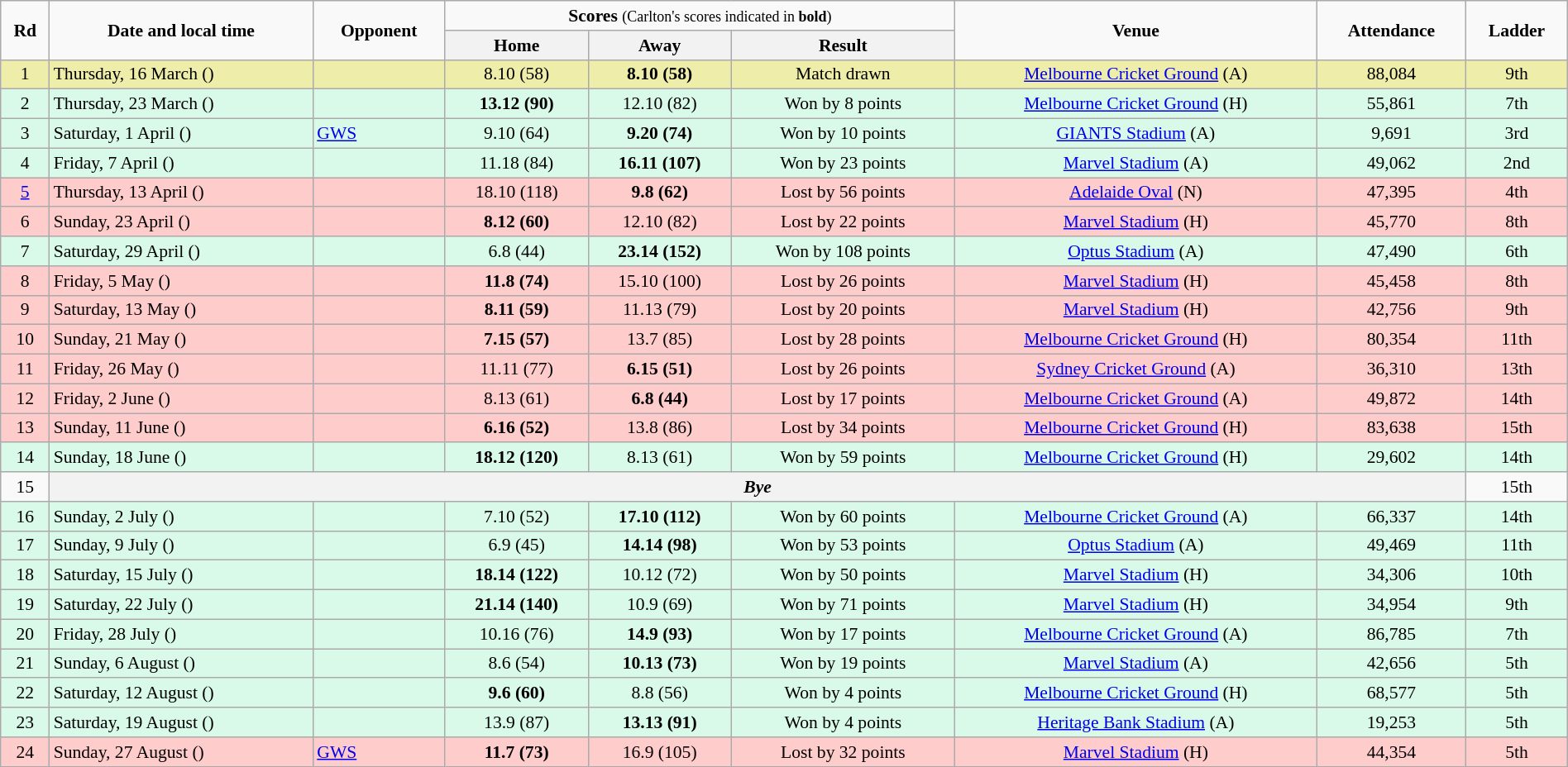<table class="wikitable" style="font-size:90%; text-align:center; width: 100%; margin-left: auto; margin-right: auto;">
<tr>
<td rowspan=2><strong>Rd</strong></td>
<td rowspan=2><strong>Date and local time</strong></td>
<td rowspan=2><strong>Opponent</strong></td>
<td colspan=3><strong>Scores</strong> <small>(Carlton's scores indicated in <strong>bold</strong>)</small></td>
<td rowspan=2><strong>Venue</strong></td>
<td rowspan=2><strong>Attendance</strong></td>
<td rowspan=2><strong>Ladder</strong></td>
</tr>
<tr>
<th>Home</th>
<th>Away</th>
<th>Result</th>
</tr>
<tr style="background:#eea;">
<td>1</td>
<td align=left>Thursday, 16 March ()</td>
<td align=left></td>
<td>8.10 (58)</td>
<td><strong>8.10 (58)</strong></td>
<td>Match drawn</td>
<td><a href='#'>Melbourne Cricket Ground</a> (A)</td>
<td>88,084</td>
<td>9th</td>
</tr>
<tr style="background:#d9f9e9;">
<td>2</td>
<td align=left>Thursday, 23 March ()</td>
<td align=left></td>
<td><strong>13.12 (90)</strong></td>
<td>12.10 (82)</td>
<td>Won by 8 points</td>
<td><a href='#'>Melbourne Cricket Ground</a> (H)</td>
<td>55,861</td>
<td>7th</td>
</tr>
<tr style="background:#d9f9e9;">
<td>3</td>
<td align=left>Saturday, 1 April ()</td>
<td align=left><a href='#'>GWS</a></td>
<td>9.10 (64)</td>
<td><strong>9.20 (74)</strong></td>
<td>Won by 10 points</td>
<td><a href='#'>GIANTS Stadium</a> (A)</td>
<td>9,691</td>
<td>3rd</td>
</tr>
<tr style="background:#d9f9e9;">
<td>4</td>
<td align=left>Friday, 7 April ()</td>
<td align=left></td>
<td>11.18 (84)</td>
<td><strong>16.11 (107)</strong></td>
<td>Won by 23 points</td>
<td><a href='#'>Marvel Stadium</a> (A)</td>
<td>49,062</td>
<td>2nd</td>
</tr>
<tr style="background:#fcc;">
<td><a href='#'>5</a></td>
<td align=left>Thursday, 13 April ()</td>
<td align=left></td>
<td>18.10 (118)</td>
<td><strong>9.8 (62)</strong></td>
<td>Lost by 56 points</td>
<td><a href='#'>Adelaide Oval</a> (N)</td>
<td>47,395</td>
<td>4th</td>
</tr>
<tr style="background:#fcc;">
<td>6</td>
<td align=left>Sunday, 23 April ()</td>
<td align=left></td>
<td><strong>8.12 (60)</strong></td>
<td>12.10 (82)</td>
<td>Lost by 22 points</td>
<td><a href='#'>Marvel Stadium</a> (H)</td>
<td>45,770</td>
<td>8th</td>
</tr>
<tr style="background:#d9f9e9;">
<td>7</td>
<td align=left>Saturday, 29 April ()</td>
<td align=left></td>
<td>6.8 (44)</td>
<td><strong>23.14 (152)</strong></td>
<td>Won by 108 points</td>
<td><a href='#'>Optus Stadium</a> (A)</td>
<td>47,490</td>
<td>6th</td>
</tr>
<tr style="background:#fcc;">
<td>8</td>
<td align=left>Friday, 5 May ()</td>
<td align=left></td>
<td><strong>11.8 (74)</strong></td>
<td>15.10 (100)</td>
<td>Lost by 26 points</td>
<td><a href='#'>Marvel Stadium</a> (H)</td>
<td>45,458</td>
<td>8th</td>
</tr>
<tr style="background:#fcc;">
<td>9</td>
<td align=left>Saturday, 13 May ()</td>
<td align=left></td>
<td><strong>8.11 (59)</strong></td>
<td>11.13 (79)</td>
<td>Lost by 20 points</td>
<td><a href='#'>Marvel Stadium</a> (H)</td>
<td>42,756</td>
<td>9th</td>
</tr>
<tr style="background:#fcc;">
<td>10</td>
<td align=left>Sunday, 21 May ()</td>
<td align=left></td>
<td><strong>7.15 (57)</strong></td>
<td>13.7 (85)</td>
<td>Lost by 28 points</td>
<td><a href='#'>Melbourne Cricket Ground</a> (H)</td>
<td>80,354</td>
<td>11th</td>
</tr>
<tr style="background:#fcc;">
<td>11</td>
<td align=left>Friday, 26 May ()</td>
<td align=left></td>
<td>11.11 (77)</td>
<td><strong>6.15 (51)</strong></td>
<td>Lost by 26 points</td>
<td><a href='#'>Sydney Cricket Ground</a> (A)</td>
<td>36,310</td>
<td>13th</td>
</tr>
<tr style="background:#fcc;">
<td>12</td>
<td align=left>Friday, 2 June ()</td>
<td align=left></td>
<td>8.13 (61)</td>
<td><strong>6.8 (44)</strong></td>
<td>Lost by 17 points</td>
<td><a href='#'>Melbourne Cricket Ground</a> (A)</td>
<td>49,872</td>
<td>14th</td>
</tr>
<tr style="background:#fcc;">
<td>13</td>
<td align=left>Sunday, 11 June ()</td>
<td align=left></td>
<td><strong>6.16 (52)</strong></td>
<td>13.8 (86)</td>
<td>Lost by 34 points</td>
<td><a href='#'>Melbourne Cricket Ground</a> (H)</td>
<td>83,638</td>
<td>15th</td>
</tr>
<tr style="background:#d9f9e9;">
<td>14</td>
<td align=left>Sunday, 18 June ()</td>
<td align=left></td>
<td><strong>18.12 (120)</strong></td>
<td>8.13 (61)</td>
<td>Won by 59 points</td>
<td><a href='#'>Melbourne Cricket Ground</a> (H)</td>
<td>29,602</td>
<td>14th</td>
</tr>
<tr>
<td>15</td>
<th colspan=7><span><em>Bye</em></span></th>
<td>15th</td>
</tr>
<tr style="background:#d9f9e9;">
<td>16</td>
<td align=left>Sunday, 2 July ()</td>
<td align=left></td>
<td>7.10 (52)</td>
<td><strong>17.10 (112)</strong></td>
<td>Won by 60 points</td>
<td><a href='#'>Melbourne Cricket Ground</a> (A)</td>
<td>66,337</td>
<td>14th</td>
</tr>
<tr style="background:#d9f9e9;">
<td>17</td>
<td align=left>Sunday, 9 July ()</td>
<td align=left></td>
<td>6.9 (45)</td>
<td><strong>14.14 (98)</strong></td>
<td>Won by 53 points</td>
<td><a href='#'>Optus Stadium</a> (A)</td>
<td>49,469</td>
<td>11th</td>
</tr>
<tr style="background:#d9f9e9;">
<td>18</td>
<td align=left>Saturday, 15 July ()</td>
<td align=left></td>
<td><strong>18.14 (122)</strong></td>
<td>10.12 (72)</td>
<td>Won by 50 points</td>
<td><a href='#'>Marvel Stadium</a> (H)</td>
<td>34,306</td>
<td>10th</td>
</tr>
<tr style="background:#d9f9e9;">
<td>19</td>
<td align=left>Saturday, 22 July ()</td>
<td align=left></td>
<td><strong>21.14 (140)</strong></td>
<td>10.9 (69)</td>
<td>Won by 71 points</td>
<td><a href='#'>Marvel Stadium</a> (H)</td>
<td>34,954</td>
<td>9th</td>
</tr>
<tr style="background:#d9f9e9;">
<td>20</td>
<td align=left>Friday, 28 July ()</td>
<td align=left></td>
<td>10.16 (76)</td>
<td><strong>14.9 (93)</strong></td>
<td>Won by 17 points</td>
<td><a href='#'>Melbourne Cricket Ground</a> (A)</td>
<td>86,785</td>
<td>7th</td>
</tr>
<tr style="background:#d9f9e9;">
<td>21</td>
<td align=left>Sunday, 6 August ()</td>
<td align=left></td>
<td>8.6 (54)</td>
<td><strong>10.13 (73)</strong></td>
<td>Won by 19 points</td>
<td><a href='#'>Marvel Stadium</a> (A)</td>
<td>42,656</td>
<td>5th</td>
</tr>
<tr style="background:#d9f9e9;">
<td>22</td>
<td align=left>Saturday, 12 August ()</td>
<td align=left></td>
<td><strong>9.6 (60)</strong></td>
<td>8.8 (56)</td>
<td>Won by 4 points</td>
<td><a href='#'>Melbourne Cricket Ground</a> (H)</td>
<td>68,577</td>
<td>5th</td>
</tr>
<tr style="background:#d9f9e9;">
<td>23</td>
<td align=left>Saturday, 19 August ()</td>
<td align=left></td>
<td>13.9 (87)</td>
<td><strong>13.13 (91)</strong></td>
<td>Won by 4 points</td>
<td><a href='#'>Heritage Bank Stadium</a> (A)</td>
<td>19,253</td>
<td>5th</td>
</tr>
<tr style="background:#fcc;">
<td>24</td>
<td align=left>Sunday, 27 August ()</td>
<td align=left><a href='#'>GWS</a></td>
<td><strong>11.7 (73)</strong></td>
<td>16.9 (105)</td>
<td>Lost by 32 points</td>
<td><a href='#'>Marvel Stadium</a> (H)</td>
<td>44,354</td>
<td>5th</td>
</tr>
</table>
